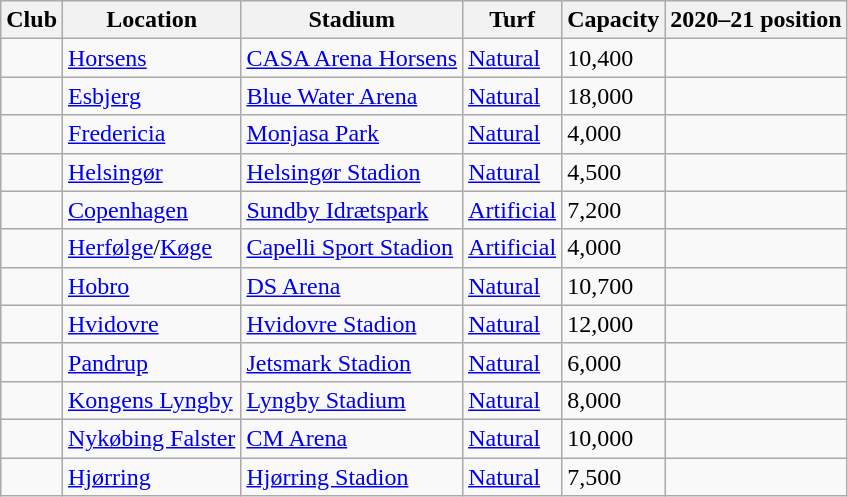<table class="wikitable sortable">
<tr>
<th>Club</th>
<th>Location</th>
<th>Stadium</th>
<th>Turf</th>
<th>Capacity</th>
<th>2020–21 position</th>
</tr>
<tr>
<td></td>
<td><a href='#'>Horsens</a></td>
<td><a href='#'>CASA Arena Horsens</a></td>
<td><a href='#'>Natural</a></td>
<td>10,400</td>
<td></td>
</tr>
<tr>
<td></td>
<td><a href='#'>Esbjerg</a></td>
<td><a href='#'>Blue Water Arena</a></td>
<td><a href='#'>Natural</a></td>
<td>18,000</td>
<td></td>
</tr>
<tr>
<td></td>
<td><a href='#'>Fredericia</a></td>
<td><a href='#'>Monjasa Park</a></td>
<td><a href='#'>Natural</a></td>
<td>4,000</td>
<td></td>
</tr>
<tr>
<td></td>
<td><a href='#'>Helsingør</a></td>
<td><a href='#'>Helsingør Stadion</a></td>
<td><a href='#'>Natural</a></td>
<td>4,500</td>
<td></td>
</tr>
<tr>
<td></td>
<td><a href='#'>Copenhagen</a></td>
<td><a href='#'>Sundby Idrætspark</a></td>
<td><a href='#'>Artificial</a></td>
<td>7,200</td>
<td></td>
</tr>
<tr>
<td></td>
<td><a href='#'>Herfølge</a>/<a href='#'>Køge</a></td>
<td><a href='#'>Capelli Sport Stadion</a></td>
<td><a href='#'>Artificial</a></td>
<td>4,000</td>
<td></td>
</tr>
<tr>
<td></td>
<td><a href='#'>Hobro</a></td>
<td><a href='#'>DS Arena</a></td>
<td><a href='#'>Natural</a></td>
<td>10,700</td>
<td></td>
</tr>
<tr>
<td></td>
<td><a href='#'>Hvidovre</a></td>
<td><a href='#'>Hvidovre Stadion</a></td>
<td><a href='#'>Natural</a></td>
<td>12,000</td>
<td></td>
</tr>
<tr>
<td></td>
<td><a href='#'>Pandrup</a></td>
<td><a href='#'>Jetsmark Stadion</a></td>
<td><a href='#'>Natural</a></td>
<td>6,000</td>
<td></td>
</tr>
<tr>
<td></td>
<td><a href='#'>Kongens Lyngby</a></td>
<td><a href='#'>Lyngby Stadium</a></td>
<td><a href='#'>Natural</a></td>
<td>8,000</td>
<td></td>
</tr>
<tr>
<td></td>
<td><a href='#'>Nykøbing Falster</a></td>
<td><a href='#'>CM Arena</a></td>
<td><a href='#'>Natural</a></td>
<td>10,000</td>
<td></td>
</tr>
<tr>
<td></td>
<td><a href='#'>Hjørring</a></td>
<td><a href='#'>Hjørring Stadion</a></td>
<td><a href='#'>Natural</a></td>
<td>7,500</td>
<td></td>
</tr>
</table>
